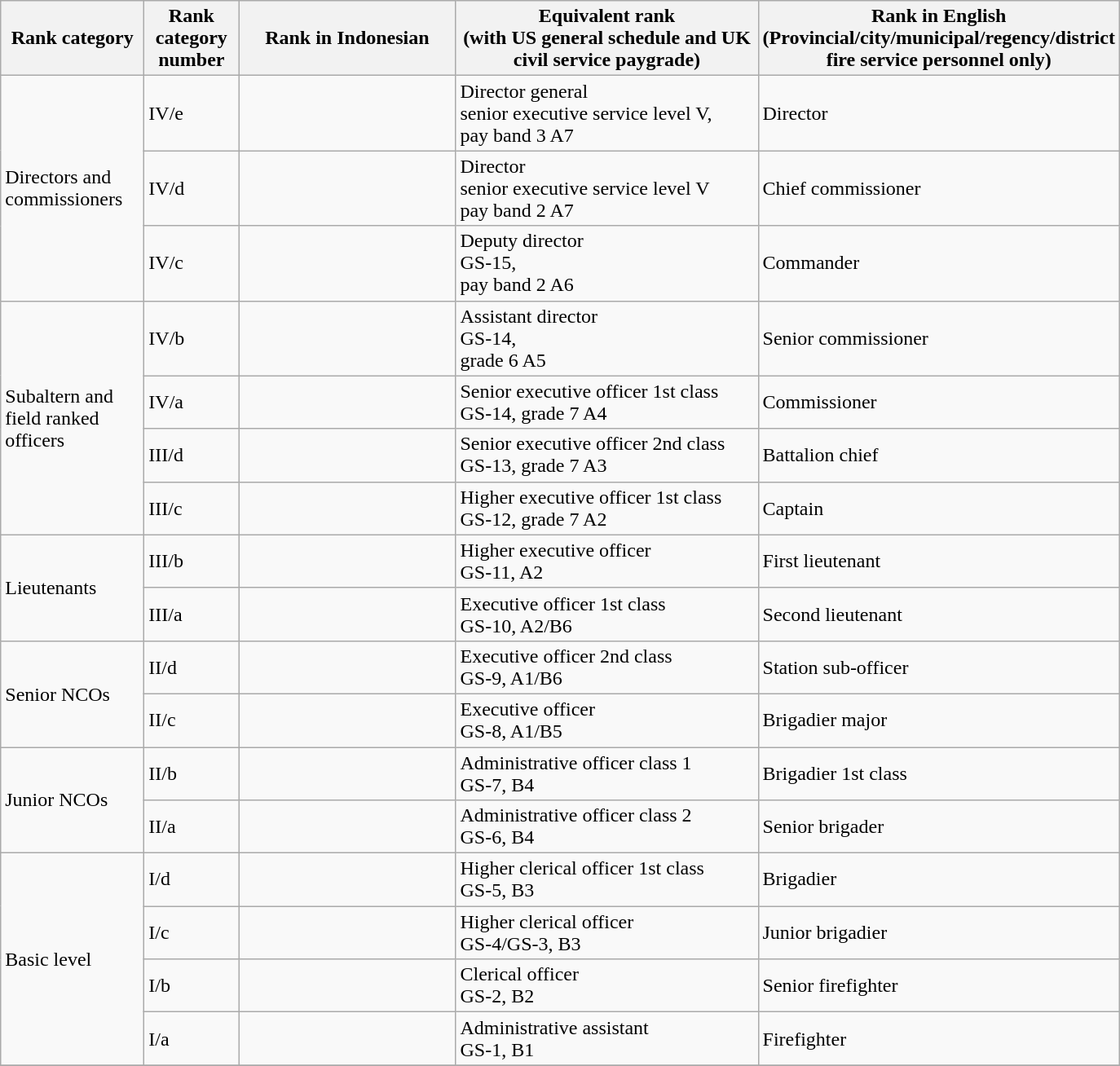<table class="wikitable">
<tr>
<th style="width:110px;">Rank category</th>
<th style="width:70px;">Rank category number</th>
<th style="width:170px;">Rank in Indonesian</th>
<th style="width:240px;">Equivalent rank<br> (with US general schedule and UK civil service paygrade)</th>
<th style="width:240px;">Rank in English<br> (Provincial/city/municipal/regency/district fire service personnel only)</th>
</tr>
<tr>
<td rowspan="3">Directors and commissioners</td>
<td>IV/e</td>
<td></td>
<td>Director general<br> senior executive service level V,<br> pay band 3 A7</td>
<td>Director</td>
</tr>
<tr>
<td>IV/d</td>
<td></td>
<td>Director <br>senior executive service level V<br> pay band 2 A7</td>
<td>Chief commissioner</td>
</tr>
<tr>
<td>IV/c</td>
<td></td>
<td>Deputy director<br>GS-15,<br> pay band 2 A6</td>
<td>Commander</td>
</tr>
<tr>
<td rowspan="4">Subaltern and field ranked officers</td>
<td>IV/b</td>
<td></td>
<td>Assistant director<br>GS-14,<br> grade 6 A5</td>
<td>Senior commissioner</td>
</tr>
<tr>
<td>IV/a</td>
<td></td>
<td>Senior executive officer 1st class<br>GS-14, grade 7 A4</td>
<td>Commissioner</td>
</tr>
<tr>
<td>III/d</td>
<td></td>
<td>Senior executive officer 2nd class<br>GS-13, grade 7 A3</td>
<td>Battalion chief</td>
</tr>
<tr>
<td>III/c</td>
<td></td>
<td>Higher executive officer 1st class<br>GS-12, grade 7 A2</td>
<td>Captain</td>
</tr>
<tr>
<td rowspan="2">Lieutenants</td>
<td>III/b</td>
<td></td>
<td>Higher executive officer<br>GS-11, A2</td>
<td>First lieutenant</td>
</tr>
<tr>
<td>III/a</td>
<td></td>
<td>Executive officer 1st class<br>GS-10, A2/B6</td>
<td>Second lieutenant</td>
</tr>
<tr>
<td rowspan="2">Senior NCOs</td>
<td>II/d</td>
<td></td>
<td>Executive officer 2nd class<br>GS-9, A1/B6</td>
<td>Station sub-officer</td>
</tr>
<tr>
<td>II/c</td>
<td></td>
<td>Executive officer<br>GS-8, A1/B5</td>
<td>Brigadier major</td>
</tr>
<tr>
<td rowspan="2">Junior NCOs</td>
<td>II/b</td>
<td></td>
<td>Administrative officer class 1<br>GS-7, B4</td>
<td>Brigadier 1st class</td>
</tr>
<tr>
<td>II/a</td>
<td></td>
<td>Administrative officer class 2<br>GS-6, B4</td>
<td>Senior brigader</td>
</tr>
<tr>
<td rowspan="4">Basic level</td>
<td>I/d</td>
<td></td>
<td>Higher clerical officer 1st class<br>GS-5, B3</td>
<td>Brigadier</td>
</tr>
<tr>
<td>I/c</td>
<td></td>
<td>Higher clerical officer<br>GS-4/GS-3, B3</td>
<td>Junior brigadier</td>
</tr>
<tr>
<td>I/b</td>
<td></td>
<td>Clerical officer<br>GS-2, B2</td>
<td>Senior firefighter</td>
</tr>
<tr>
<td>I/a</td>
<td></td>
<td>Administrative assistant<br>GS-1, B1</td>
<td>Firefighter</td>
</tr>
<tr>
</tr>
</table>
